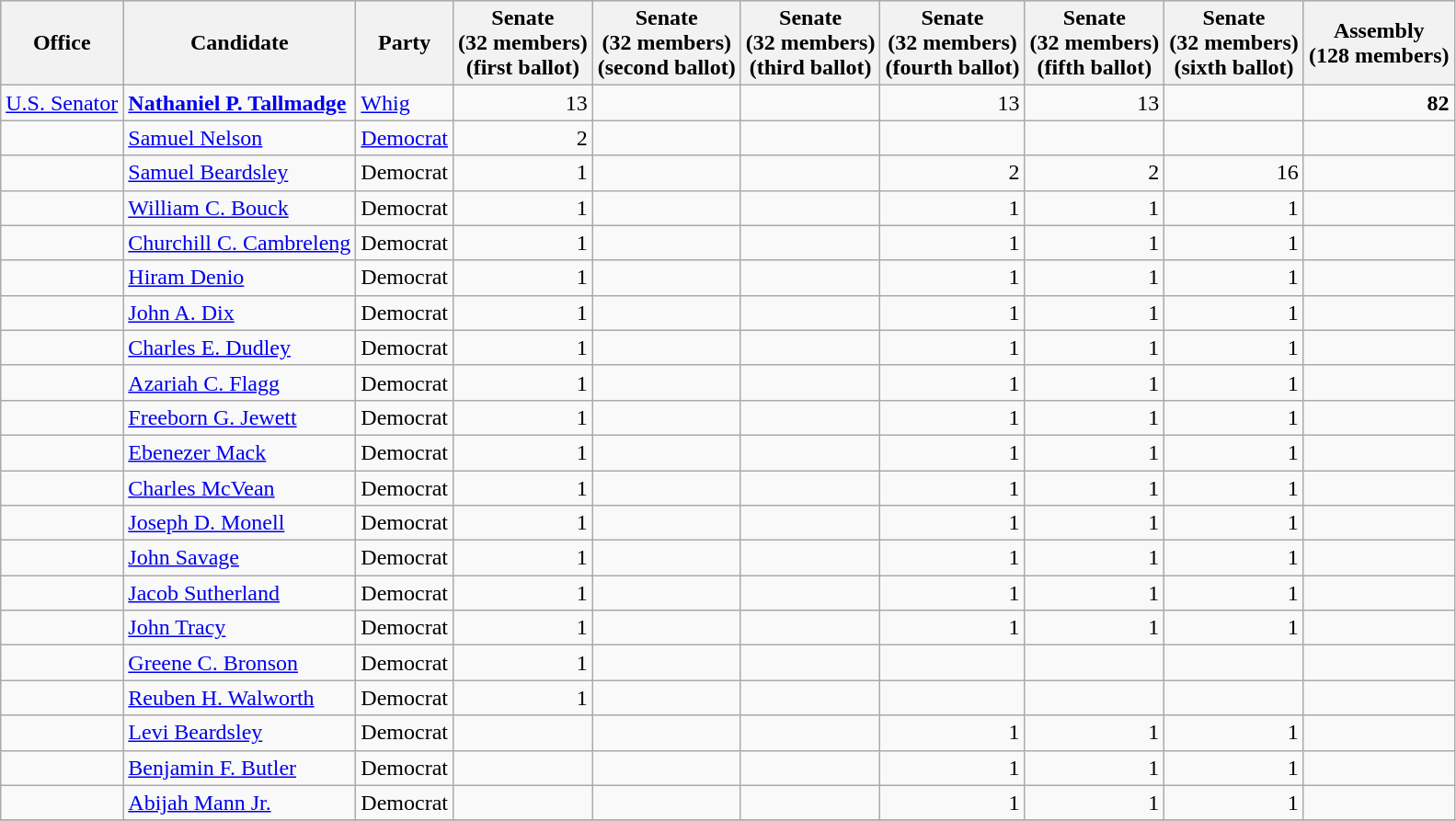<table class=wikitable>
<tr bgcolor=lightgrey>
<th>Office</th>
<th>Candidate</th>
<th>Party</th>
<th>Senate <br>(32 members)<br>(first ballot)</th>
<th>Senate <br>(32 members)<br>(second ballot)</th>
<th>Senate <br>(32 members)<br>(third ballot)</th>
<th>Senate <br>(32 members)<br>(fourth ballot)</th>
<th>Senate <br>(32 members)<br>(fifth ballot)</th>
<th>Senate <br>(32 members)<br>(sixth ballot)</th>
<th>Assembly <br>(128 members)</th>
</tr>
<tr>
<td><a href='#'>U.S. Senator</a></td>
<td><strong><a href='#'>Nathaniel P. Tallmadge</a></strong></td>
<td><a href='#'>Whig</a></td>
<td align="right">13</td>
<td align="right"></td>
<td align="right"></td>
<td align="right">13</td>
<td align="right">13</td>
<td align="right"></td>
<td align="right"><strong>82</strong></td>
</tr>
<tr>
<td></td>
<td><a href='#'>Samuel Nelson</a></td>
<td><a href='#'>Democrat</a></td>
<td align="right">2</td>
<td align="right"></td>
<td align="right"></td>
<td align="right"></td>
<td align="right"></td>
<td align="right"></td>
<td align="right"></td>
</tr>
<tr>
<td></td>
<td><a href='#'>Samuel Beardsley</a></td>
<td>Democrat</td>
<td align="right">1</td>
<td align="right"></td>
<td align="right"></td>
<td align="right">2</td>
<td align="right">2</td>
<td align="right">16</td>
<td align="right"></td>
</tr>
<tr>
<td></td>
<td><a href='#'>William C. Bouck</a></td>
<td>Democrat</td>
<td align="right">1</td>
<td align="right"></td>
<td align="right"></td>
<td align="right">1</td>
<td align="right">1</td>
<td align="right">1</td>
<td align="right"></td>
</tr>
<tr>
<td></td>
<td><a href='#'>Churchill C. Cambreleng</a></td>
<td>Democrat</td>
<td align="right">1</td>
<td align="right"></td>
<td align="right"></td>
<td align="right">1</td>
<td align="right">1</td>
<td align="right">1</td>
<td align="right"></td>
</tr>
<tr>
<td></td>
<td><a href='#'>Hiram Denio</a></td>
<td>Democrat</td>
<td align="right">1</td>
<td align="right"></td>
<td align="right"></td>
<td align="right">1</td>
<td align="right">1</td>
<td align="right">1</td>
<td align="right"></td>
</tr>
<tr>
<td></td>
<td><a href='#'>John A. Dix</a></td>
<td>Democrat</td>
<td align="right">1</td>
<td align="right"></td>
<td align="right"></td>
<td align="right">1</td>
<td align="right">1</td>
<td align="right">1</td>
<td align="right"></td>
</tr>
<tr>
<td></td>
<td><a href='#'>Charles E. Dudley</a></td>
<td>Democrat</td>
<td align="right">1</td>
<td align="right"></td>
<td align="right"></td>
<td align="right">1</td>
<td align="right">1</td>
<td align="right">1</td>
<td align="right"></td>
</tr>
<tr>
<td></td>
<td><a href='#'>Azariah C. Flagg</a></td>
<td>Democrat</td>
<td align="right">1</td>
<td align="right"></td>
<td align="right"></td>
<td align="right">1</td>
<td align="right">1</td>
<td align="right">1</td>
<td align="right"></td>
</tr>
<tr>
<td></td>
<td><a href='#'>Freeborn G. Jewett</a></td>
<td>Democrat</td>
<td align="right">1</td>
<td align="right"></td>
<td align="right"></td>
<td align="right">1</td>
<td align="right">1</td>
<td align="right">1</td>
<td align="right"></td>
</tr>
<tr>
<td></td>
<td><a href='#'>Ebenezer Mack</a></td>
<td>Democrat</td>
<td align="right">1</td>
<td align="right"></td>
<td align="right"></td>
<td align="right">1</td>
<td align="right">1</td>
<td align="right">1</td>
<td align="right"></td>
</tr>
<tr>
<td></td>
<td><a href='#'>Charles McVean</a></td>
<td>Democrat</td>
<td align="right">1</td>
<td align="right"></td>
<td align="right"></td>
<td align="right">1</td>
<td align="right">1</td>
<td align="right">1</td>
<td align="right"></td>
</tr>
<tr>
<td></td>
<td><a href='#'>Joseph D. Monell</a></td>
<td>Democrat</td>
<td align="right">1</td>
<td align="right"></td>
<td align="right"></td>
<td align="right">1</td>
<td align="right">1</td>
<td align="right">1</td>
<td align="right"></td>
</tr>
<tr>
<td></td>
<td><a href='#'>John Savage</a></td>
<td>Democrat</td>
<td align="right">1</td>
<td align="right"></td>
<td align="right"></td>
<td align="right">1</td>
<td align="right">1</td>
<td align="right">1</td>
<td align="right"></td>
</tr>
<tr>
<td></td>
<td><a href='#'>Jacob Sutherland</a></td>
<td>Democrat</td>
<td align="right">1</td>
<td align="right"></td>
<td align="right"></td>
<td align="right">1</td>
<td align="right">1</td>
<td align="right">1</td>
<td align="right"></td>
</tr>
<tr>
<td></td>
<td><a href='#'>John Tracy</a></td>
<td>Democrat</td>
<td align="right">1</td>
<td align="right"></td>
<td align="right"></td>
<td align="right">1</td>
<td align="right">1</td>
<td align="right">1</td>
<td align="right"></td>
</tr>
<tr>
<td></td>
<td><a href='#'>Greene C. Bronson</a></td>
<td>Democrat</td>
<td align="right">1</td>
<td align="right"></td>
<td align="right"></td>
<td align="right"></td>
<td align="right"></td>
<td align="right"></td>
<td align="right"></td>
</tr>
<tr>
<td></td>
<td><a href='#'>Reuben H. Walworth</a></td>
<td>Democrat</td>
<td align="right">1</td>
<td align="right"></td>
<td align="right"></td>
<td align="right"></td>
<td align="right"></td>
<td align="right"></td>
<td align="right"></td>
</tr>
<tr>
<td></td>
<td><a href='#'>Levi Beardsley</a></td>
<td>Democrat</td>
<td align="right"></td>
<td align="right"></td>
<td align="right"></td>
<td align="right">1</td>
<td align="right">1</td>
<td align="right">1</td>
<td align="right"></td>
</tr>
<tr>
<td></td>
<td><a href='#'>Benjamin F. Butler</a></td>
<td>Democrat</td>
<td align="right"></td>
<td align="right"></td>
<td align="right"></td>
<td align="right">1</td>
<td align="right">1</td>
<td align="right">1</td>
<td align="right"></td>
</tr>
<tr>
<td></td>
<td><a href='#'>Abijah Mann Jr.</a></td>
<td>Democrat</td>
<td align="right"></td>
<td align="right"></td>
<td align="right"></td>
<td align="right">1</td>
<td align="right">1</td>
<td align="right">1</td>
<td align="right"></td>
</tr>
<tr>
</tr>
</table>
